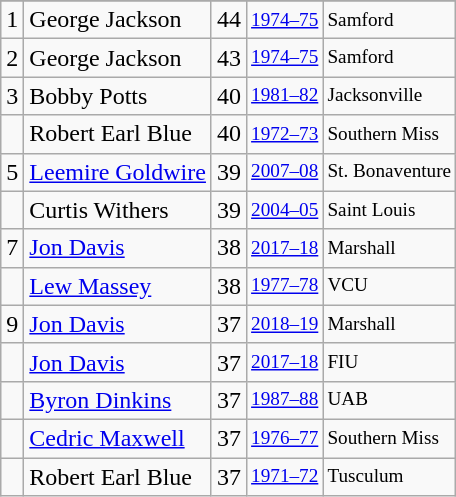<table class="wikitable">
<tr>
</tr>
<tr>
<td>1</td>
<td>George Jackson</td>
<td>44</td>
<td style="font-size:80%;"><a href='#'>1974–75</a></td>
<td style="font-size:80%;">Samford</td>
</tr>
<tr>
<td>2</td>
<td>George Jackson</td>
<td>43</td>
<td style="font-size:80%;"><a href='#'>1974–75</a></td>
<td style="font-size:80%;">Samford</td>
</tr>
<tr>
<td>3</td>
<td>Bobby Potts</td>
<td>40</td>
<td style="font-size:80%;"><a href='#'>1981–82</a></td>
<td style="font-size:80%;">Jacksonville</td>
</tr>
<tr>
<td></td>
<td>Robert Earl Blue</td>
<td>40</td>
<td style="font-size:80%;"><a href='#'>1972–73</a></td>
<td style="font-size:80%;">Southern Miss</td>
</tr>
<tr>
<td>5</td>
<td><a href='#'>Leemire Goldwire</a></td>
<td>39</td>
<td style="font-size:80%;"><a href='#'>2007–08</a></td>
<td style="font-size:80%;">St. Bonaventure</td>
</tr>
<tr>
<td></td>
<td>Curtis Withers</td>
<td>39</td>
<td style="font-size:80%;"><a href='#'>2004–05</a></td>
<td style="font-size:80%;">Saint Louis</td>
</tr>
<tr>
<td>7</td>
<td><a href='#'>Jon Davis</a></td>
<td>38</td>
<td style="font-size:80%;"><a href='#'>2017–18</a></td>
<td style="font-size:80%;">Marshall</td>
</tr>
<tr>
<td></td>
<td><a href='#'>Lew Massey</a></td>
<td>38</td>
<td style="font-size:80%;"><a href='#'>1977–78</a></td>
<td style="font-size:80%;">VCU</td>
</tr>
<tr>
<td>9</td>
<td><a href='#'>Jon Davis</a></td>
<td>37</td>
<td style="font-size:80%;"><a href='#'>2018–19</a></td>
<td style="font-size:80%;">Marshall</td>
</tr>
<tr>
<td></td>
<td><a href='#'>Jon Davis</a></td>
<td>37</td>
<td style="font-size:80%;"><a href='#'>2017–18</a></td>
<td style="font-size:80%;">FIU</td>
</tr>
<tr>
<td></td>
<td><a href='#'>Byron Dinkins</a></td>
<td>37</td>
<td style="font-size:80%;"><a href='#'>1987–88</a></td>
<td style="font-size:80%;">UAB</td>
</tr>
<tr>
<td></td>
<td><a href='#'>Cedric Maxwell</a></td>
<td>37</td>
<td style="font-size:80%;"><a href='#'>1976–77</a></td>
<td style="font-size:80%;">Southern Miss</td>
</tr>
<tr>
<td></td>
<td>Robert Earl Blue</td>
<td>37</td>
<td style="font-size:80%;"><a href='#'>1971–72</a></td>
<td style="font-size:80%;">Tusculum</td>
</tr>
</table>
